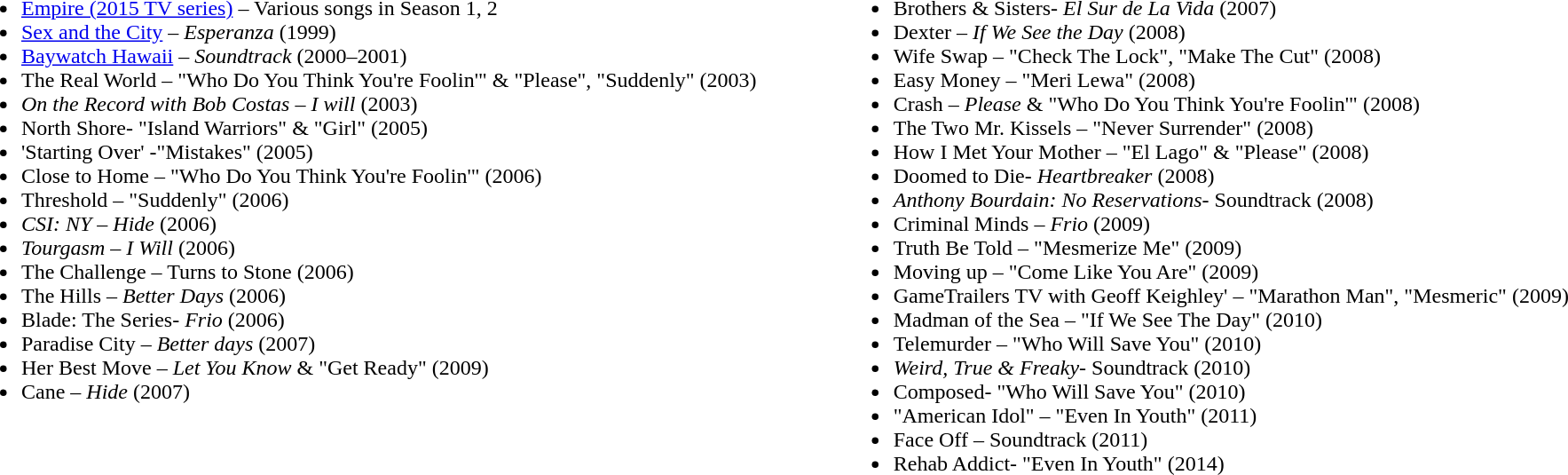<table border="0" cellpadding="1" cellspacing="3" width="100%">
<tr>
<td valign="top" width="*"><br><ul><li><a href='#'>Empire (2015 TV series)</a> – Various songs in Season 1, 2</li><li><a href='#'>Sex and the City</a> – <em>Esperanza</em> (1999)</li><li><a href='#'>Baywatch Hawaii</a> – <em>Soundtrack</em> (2000–2001)</li><li>The Real World – "Who Do You Think You're Foolin'"  & "Please", "Suddenly"  (2003)</li><li><em>On the Record with Bob Costas</em> – <em>I will</em> (2003)</li><li>North Shore- "Island Warriors" & "Girl" (2005)</li><li>'Starting Over' -"Mistakes" (2005)</li><li>Close to Home – "Who Do You Think You're Foolin'" (2006)</li><li>Threshold  – "Suddenly" (2006)</li><li><em>CSI: NY</em> – <em>Hide</em> (2006)</li><li><em>Tourgasm</em> – <em>I Will</em> (2006)</li><li>The Challenge  – Turns to Stone (2006)</li><li>The Hills – <em>Better Days</em> (2006)</li><li>Blade: The Series- <em>Frio</em> (2006)</li><li>Paradise City – <em>Better days</em> (2007)</li><li>Her Best Move – <em>Let You Know</em> & "Get Ready" (2009)</li><li>Cane – <em>Hide</em> (2007)</li></ul></td>
<td valign="top" width="*"><br><ul><li>Brothers & Sisters- <em>El Sur de La Vida</em> (2007)</li><li>Dexter – <em>If We See the Day</em> (2008)</li><li>Wife Swap – "Check The Lock", "Make The Cut" (2008)</li><li>Easy Money – "Meri Lewa" (2008)</li><li>Crash – <em>Please</em> & "Who Do You Think You're Foolin'" (2008)</li><li>The Two Mr. Kissels – "Never Surrender" (2008)</li><li>How I Met Your Mother – "El Lago" & "Please" (2008)</li><li>Doomed to Die- <em>Heartbreaker</em> (2008)</li><li><em>Anthony Bourdain: No Reservations</em>- Soundtrack (2008)</li><li>Criminal Minds – <em>Frio</em> (2009)</li><li>Truth Be Told – "Mesmerize Me" (2009)</li><li>Moving up – "Come Like You Are" (2009)</li><li>GameTrailers TV with Geoff Keighley' – "Marathon Man", "Mesmeric" (2009)</li><li>Madman of the Sea – "If We See The Day" (2010)</li><li>Telemurder – "Who Will Save You" (2010)</li><li><em>Weird, True & Freaky</em>- Soundtrack (2010)</li><li>Composed- "Who Will Save You" (2010)</li><li>"American Idol" – "Even In Youth" (2011)</li><li>Face Off – Soundtrack (2011)</li><li>Rehab Addict- "Even In Youth" (2014)</li></ul></td>
</tr>
</table>
